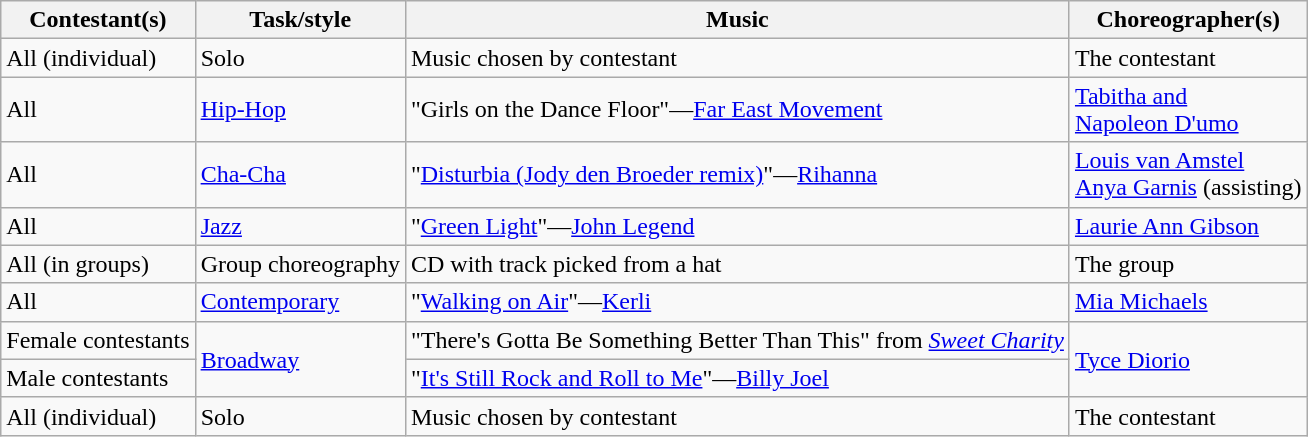<table class="wikitable">
<tr>
<th>Contestant(s)</th>
<th>Task/style</th>
<th>Music</th>
<th>Choreographer(s)</th>
</tr>
<tr>
<td>All (individual)</td>
<td>Solo</td>
<td>Music chosen by contestant</td>
<td>The contestant</td>
</tr>
<tr>
<td>All</td>
<td><a href='#'>Hip-Hop</a></td>
<td>"Girls on the Dance Floor"—<a href='#'>Far East Movement</a></td>
<td><a href='#'>Tabitha and<br>Napoleon D'umo</a></td>
</tr>
<tr>
<td>All</td>
<td><a href='#'>Cha-Cha</a></td>
<td>"<a href='#'>Disturbia (Jody den Broeder remix)</a>"—<a href='#'>Rihanna</a></td>
<td><a href='#'>Louis van Amstel</a><br><a href='#'>Anya Garnis</a> (assisting)</td>
</tr>
<tr>
<td>All</td>
<td><a href='#'>Jazz</a></td>
<td>"<a href='#'>Green Light</a>"—<a href='#'>John Legend</a></td>
<td><a href='#'>Laurie Ann Gibson</a></td>
</tr>
<tr>
<td>All (in groups)</td>
<td>Group choreography</td>
<td>CD with track picked from a hat</td>
<td>The group</td>
</tr>
<tr>
<td>All</td>
<td><a href='#'>Contemporary</a></td>
<td>"<a href='#'>Walking on Air</a>"—<a href='#'>Kerli</a></td>
<td><a href='#'>Mia Michaels</a></td>
</tr>
<tr>
<td>Female contestants</td>
<td rowspan="2"><a href='#'>Broadway</a></td>
<td>"There's Gotta Be Something Better Than This" from <em><a href='#'>Sweet Charity</a></em></td>
<td rowspan="2"><a href='#'>Tyce Diorio</a></td>
</tr>
<tr>
<td>Male contestants</td>
<td>"<a href='#'>It's Still Rock and Roll to Me</a>"—<a href='#'>Billy Joel</a></td>
</tr>
<tr>
<td>All (individual)</td>
<td>Solo</td>
<td>Music chosen by contestant</td>
<td>The contestant</td>
</tr>
</table>
